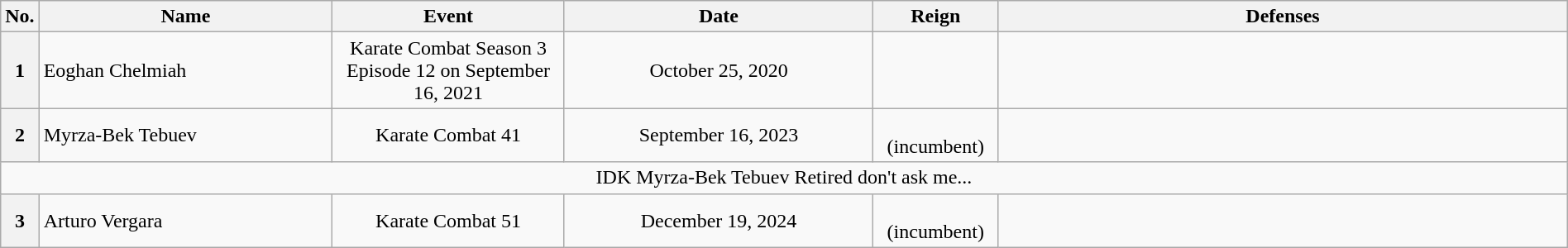<table class="wikitable" width=100%>
<tr>
<th width=1%>No.</th>
<th width=19%>Name</th>
<th width=15%>Event</th>
<th width=20%>Date</th>
<th width=8%>Reign</th>
<th width=45%>Defenses</th>
</tr>
<tr>
<th>1</th>
<td align=left> Eoghan Chelmiah <br></td>
<td align=center>Karate Combat Season 3 Episode 12 on September 16, 2021<br></td>
<td align=center>October 25, 2020</td>
<td align=center></td>
<td><br></td>
</tr>
<tr>
<th>2</th>
<td align=left> Myrza-Bek Tebuev <br></td>
<td align=center>Karate Combat 41<br></td>
<td align=center>September 16, 2023</td>
<td align=center><br>(incumbent)<br></td>
<td></td>
</tr>
<tr>
<td colspan=6 align=center>IDK Myrza-Bek Tebuev Retired don't ask me...</td>
</tr>
<tr>
<th>3</th>
<td align=left> Arturo Vergara <br></td>
<td align=center>Karate Combat 51<br></td>
<td align=center>December 19, 2024</td>
<td align=center><br>(incumbent)<br></td>
<td></td>
</tr>
</table>
